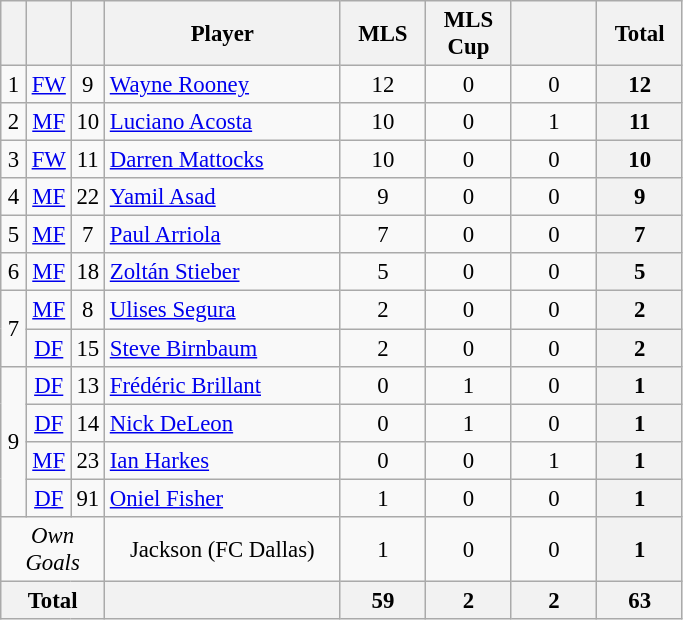<table class="wikitable sortable" style="font-size: 95%; text-align: center;">
<tr>
<th width=10></th>
<th width=10></th>
<th width=10></th>
<th width=150>Player</th>
<th width=50>MLS</th>
<th width=50>MLS Cup</th>
<th width=50></th>
<th width=50>Total</th>
</tr>
<tr>
<td>1</td>
<td><a href='#'>FW</a></td>
<td>9</td>
<td align=left> <a href='#'>Wayne Rooney</a></td>
<td>12</td>
<td>0</td>
<td>0</td>
<th>12</th>
</tr>
<tr>
<td>2</td>
<td><a href='#'>MF</a></td>
<td>10</td>
<td align=left> <a href='#'>Luciano Acosta</a></td>
<td>10</td>
<td>0</td>
<td>1</td>
<th>11</th>
</tr>
<tr>
<td>3</td>
<td><a href='#'>FW</a></td>
<td>11</td>
<td align=left> <a href='#'>Darren Mattocks</a></td>
<td>10</td>
<td>0</td>
<td>0</td>
<th>10</th>
</tr>
<tr>
<td>4</td>
<td><a href='#'>MF</a></td>
<td>22</td>
<td align=left> <a href='#'>Yamil Asad</a></td>
<td>9</td>
<td>0</td>
<td>0</td>
<th>9</th>
</tr>
<tr>
<td>5</td>
<td><a href='#'>MF</a></td>
<td>7</td>
<td align=left> <a href='#'>Paul Arriola</a></td>
<td>7</td>
<td>0</td>
<td>0</td>
<th>7</th>
</tr>
<tr>
<td>6</td>
<td><a href='#'>MF</a></td>
<td>18</td>
<td align=left> <a href='#'>Zoltán Stieber</a></td>
<td>5</td>
<td>0</td>
<td>0</td>
<th>5</th>
</tr>
<tr>
<td rowspan="2">7</td>
<td><a href='#'>MF</a></td>
<td>8</td>
<td align=left> <a href='#'>Ulises Segura</a></td>
<td>2</td>
<td>0</td>
<td>0</td>
<th>2</th>
</tr>
<tr>
<td><a href='#'>DF</a></td>
<td>15</td>
<td align=left> <a href='#'>Steve Birnbaum</a></td>
<td>2</td>
<td>0</td>
<td>0</td>
<th>2</th>
</tr>
<tr>
<td rowspan="4">9</td>
<td><a href='#'>DF</a></td>
<td>13</td>
<td align=left> <a href='#'>Frédéric Brillant</a></td>
<td>0</td>
<td>1</td>
<td>0</td>
<th>1</th>
</tr>
<tr>
<td><a href='#'>DF</a></td>
<td>14</td>
<td align=left> <a href='#'>Nick DeLeon</a></td>
<td>0</td>
<td>1</td>
<td>0</td>
<th>1</th>
</tr>
<tr>
<td><a href='#'>MF</a></td>
<td>23</td>
<td align=left> <a href='#'>Ian Harkes</a></td>
<td>0</td>
<td>0</td>
<td>1</td>
<th>1</th>
</tr>
<tr>
<td><a href='#'>DF</a></td>
<td>91</td>
<td align=left> <a href='#'>Oniel Fisher</a></td>
<td>1</td>
<td>0</td>
<td>0</td>
<th>1</th>
</tr>
<tr>
<td colspan="3"><em>Own Goals</em></td>
<td>Jackson (FC Dallas)</td>
<td>1</td>
<td>0</td>
<td>0</td>
<th>1</th>
</tr>
<tr>
<th colspan="3">Total</th>
<th></th>
<th>59</th>
<th>2</th>
<th>2</th>
<th>63</th>
</tr>
</table>
